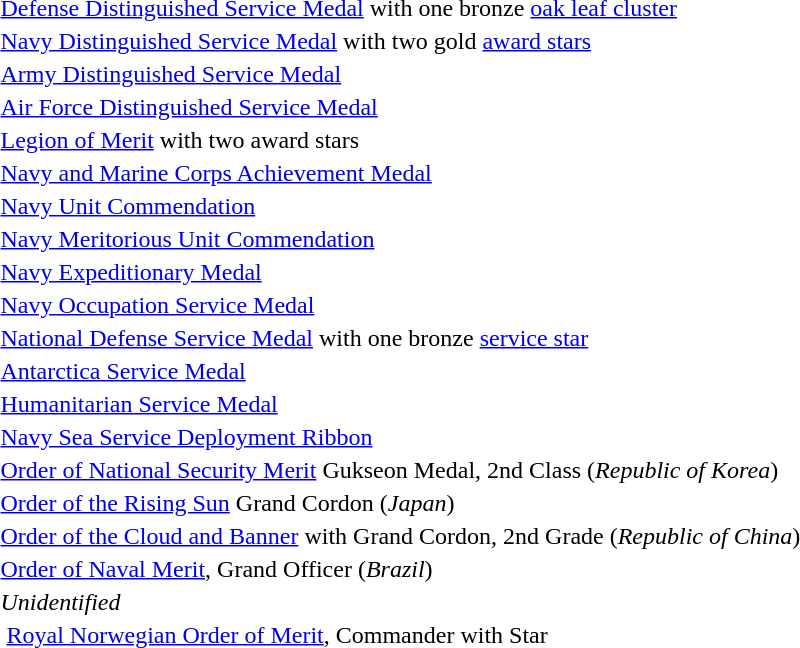<table>
<tr>
<td> <a href='#'>Defense Distinguished Service Medal</a> with one bronze <a href='#'>oak leaf cluster</a></td>
</tr>
<tr>
<td><span></span><span></span> <a href='#'>Navy Distinguished Service Medal</a> with two gold <a href='#'>award stars</a></td>
</tr>
<tr>
<td> <a href='#'>Army Distinguished Service Medal</a></td>
</tr>
<tr>
<td> <a href='#'>Air Force Distinguished Service Medal</a></td>
</tr>
<tr>
<td><span></span><span></span> <a href='#'>Legion of Merit</a> with two award stars</td>
</tr>
<tr>
<td> <a href='#'>Navy and Marine Corps Achievement Medal</a></td>
</tr>
<tr>
<td> <a href='#'>Navy Unit Commendation</a></td>
</tr>
<tr>
<td> <a href='#'>Navy Meritorious Unit Commendation</a></td>
</tr>
<tr>
<td> <a href='#'>Navy Expeditionary Medal</a></td>
</tr>
<tr>
<td> <a href='#'>Navy Occupation Service Medal</a></td>
</tr>
<tr>
<td> <a href='#'>National Defense Service Medal</a> with one bronze <a href='#'>service star</a></td>
</tr>
<tr>
<td> <a href='#'>Antarctica Service Medal</a></td>
</tr>
<tr>
<td> <a href='#'>Humanitarian Service Medal</a></td>
</tr>
<tr>
<td> <a href='#'>Navy Sea Service Deployment Ribbon</a></td>
</tr>
<tr>
<td> <a href='#'>Order of National Security Merit</a> Gukseon Medal, 2nd Class (<em>Republic of Korea</em>)</td>
</tr>
<tr>
<td> <a href='#'>Order of the Rising Sun</a> Grand Cordon (<em>Japan</em>)</td>
</tr>
<tr>
<td> <a href='#'>Order of the Cloud and Banner</a> with Grand Cordon, 2nd Grade (<em>Republic of China</em>)</td>
</tr>
<tr>
<td> <a href='#'>Order of Naval Merit</a>, Grand Officer (<em>Brazil</em>)</td>
</tr>
<tr>
<td> <em>Unidentified</em></td>
</tr>
<tr>
<td> <a href='#'>Royal Norwegian Order of Merit</a>, Commander with Star</td>
</tr>
</table>
